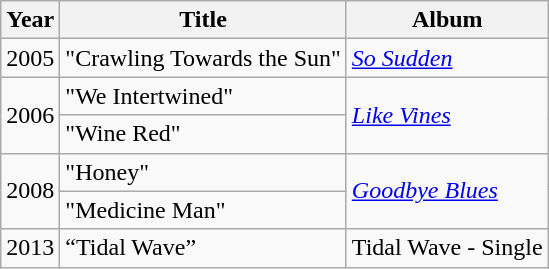<table class="wikitable">
<tr>
<th>Year</th>
<th>Title</th>
<th>Album</th>
</tr>
<tr>
<td>2005</td>
<td>"Crawling Towards the Sun"</td>
<td><em><a href='#'>So Sudden</a></em></td>
</tr>
<tr>
<td rowspan="2">2006</td>
<td>"We Intertwined"</td>
<td rowspan="2"><em><a href='#'>Like Vines</a></em></td>
</tr>
<tr>
<td>"Wine Red"</td>
</tr>
<tr>
<td rowspan="2">2008</td>
<td>"Honey"</td>
<td rowspan="2"><em><a href='#'>Goodbye Blues</a></em></td>
</tr>
<tr>
<td>"Medicine Man"</td>
</tr>
<tr>
<td>2013</td>
<td>“Tidal Wave”</td>
<td>Tidal Wave - Single</td>
</tr>
</table>
